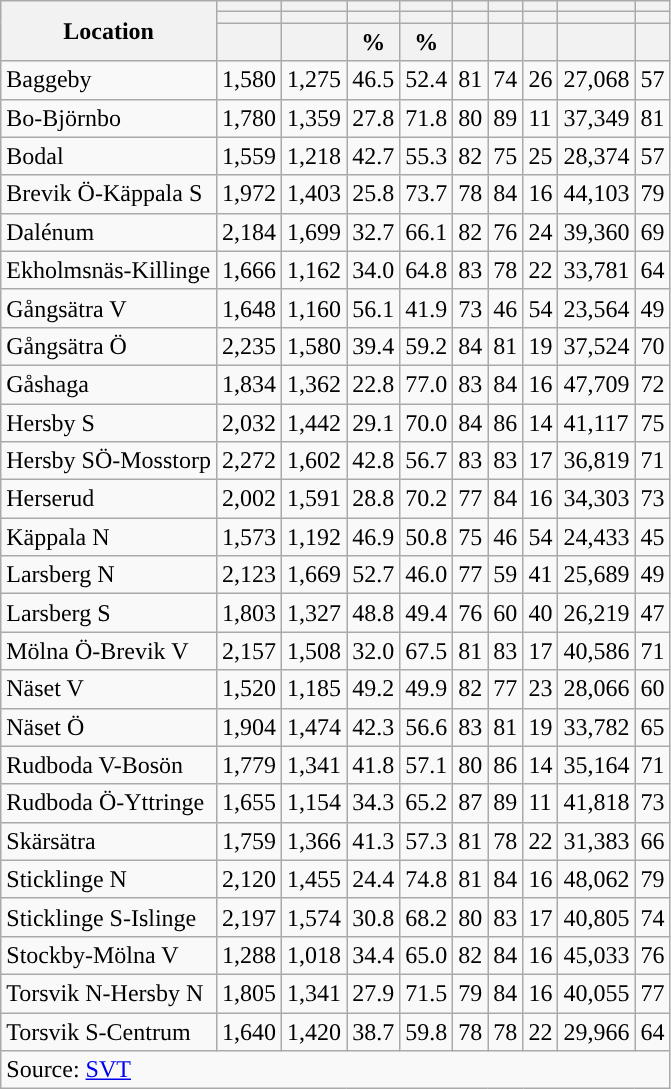<table role="presentation" class="wikitable sortable mw-collapsible mw-collapsed">
<tr>
<th rowspan="3">Location</th>
<th></th>
<th></th>
<th></th>
<th></th>
<th></th>
<th></th>
<th></th>
<th></th>
<th></th>
</tr>
<tr>
<th></th>
<th></th>
<th style="background:"></th>
<th style="background:"></th>
<th></th>
<th></th>
<th></th>
<th></th>
<th></th>
</tr>
<tr>
<th data-sort-type="number"></th>
<th data-sort-type="number"></th>
<th data-sort-type="number">%</th>
<th data-sort-type="number">%</th>
<th data-sort-type="number"></th>
<th data-sort-type="number"></th>
<th data-sort-type="number"></th>
<th data-sort-type="number"></th>
<th data-sort-type="number"></th>
</tr>
<tr>
<td align="left">Baggeby</td>
<td>1,580</td>
<td>1,275</td>
<td>46.5</td>
<td>52.4</td>
<td>81</td>
<td>74</td>
<td>26</td>
<td>27,068</td>
<td>57</td>
</tr>
<tr>
<td align="left">Bo-Björnbo</td>
<td>1,780</td>
<td>1,359</td>
<td>27.8</td>
<td>71.8</td>
<td>80</td>
<td>89</td>
<td>11</td>
<td>37,349</td>
<td>81</td>
</tr>
<tr>
<td align="left">Bodal</td>
<td>1,559</td>
<td>1,218</td>
<td>42.7</td>
<td>55.3</td>
<td>82</td>
<td>75</td>
<td>25</td>
<td>28,374</td>
<td>57</td>
</tr>
<tr>
<td align="left">Brevik Ö-Käppala S</td>
<td>1,972</td>
<td>1,403</td>
<td>25.8</td>
<td>73.7</td>
<td>78</td>
<td>84</td>
<td>16</td>
<td>44,103</td>
<td>79</td>
</tr>
<tr>
<td align="left">Dalénum</td>
<td>2,184</td>
<td>1,699</td>
<td>32.7</td>
<td>66.1</td>
<td>82</td>
<td>76</td>
<td>24</td>
<td>39,360</td>
<td>69</td>
</tr>
<tr>
<td align="left">Ekholmsnäs-Killinge</td>
<td>1,666</td>
<td>1,162</td>
<td>34.0</td>
<td>64.8</td>
<td>83</td>
<td>78</td>
<td>22</td>
<td>33,781</td>
<td>64</td>
</tr>
<tr>
<td align="left">Gångsätra V</td>
<td>1,648</td>
<td>1,160</td>
<td>56.1</td>
<td>41.9</td>
<td>73</td>
<td>46</td>
<td>54</td>
<td>23,564</td>
<td>49</td>
</tr>
<tr>
<td align="left">Gångsätra Ö</td>
<td>2,235</td>
<td>1,580</td>
<td>39.4</td>
<td>59.2</td>
<td>84</td>
<td>81</td>
<td>19</td>
<td>37,524</td>
<td>70</td>
</tr>
<tr>
<td align="left">Gåshaga</td>
<td>1,834</td>
<td>1,362</td>
<td>22.8</td>
<td>77.0</td>
<td>83</td>
<td>84</td>
<td>16</td>
<td>47,709</td>
<td>72</td>
</tr>
<tr>
<td align="left">Hersby S</td>
<td>2,032</td>
<td>1,442</td>
<td>29.1</td>
<td>70.0</td>
<td>84</td>
<td>86</td>
<td>14</td>
<td>41,117</td>
<td>75</td>
</tr>
<tr>
<td align="left">Hersby SÖ-Mosstorp</td>
<td>2,272</td>
<td>1,602</td>
<td>42.8</td>
<td>56.7</td>
<td>83</td>
<td>83</td>
<td>17</td>
<td>36,819</td>
<td>71</td>
</tr>
<tr>
<td align="left">Herserud</td>
<td>2,002</td>
<td>1,591</td>
<td>28.8</td>
<td>70.2</td>
<td>77</td>
<td>84</td>
<td>16</td>
<td>34,303</td>
<td>73</td>
</tr>
<tr>
<td align="left">Käppala N</td>
<td>1,573</td>
<td>1,192</td>
<td>46.9</td>
<td>50.8</td>
<td>75</td>
<td>46</td>
<td>54</td>
<td>24,433</td>
<td>45</td>
</tr>
<tr>
<td align="left">Larsberg N</td>
<td>2,123</td>
<td>1,669</td>
<td>52.7</td>
<td>46.0</td>
<td>77</td>
<td>59</td>
<td>41</td>
<td>25,689</td>
<td>49</td>
</tr>
<tr>
<td align="left">Larsberg S</td>
<td>1,803</td>
<td>1,327</td>
<td>48.8</td>
<td>49.4</td>
<td>76</td>
<td>60</td>
<td>40</td>
<td>26,219</td>
<td>47</td>
</tr>
<tr>
<td align="left">Mölna Ö-Brevik V</td>
<td>2,157</td>
<td>1,508</td>
<td>32.0</td>
<td>67.5</td>
<td>81</td>
<td>83</td>
<td>17</td>
<td>40,586</td>
<td>71</td>
</tr>
<tr>
<td align="left">Näset V</td>
<td>1,520</td>
<td>1,185</td>
<td>49.2</td>
<td>49.9</td>
<td>82</td>
<td>77</td>
<td>23</td>
<td>28,066</td>
<td>60</td>
</tr>
<tr>
<td align="left">Näset Ö</td>
<td>1,904</td>
<td>1,474</td>
<td>42.3</td>
<td>56.6</td>
<td>83</td>
<td>81</td>
<td>19</td>
<td>33,782</td>
<td>65</td>
</tr>
<tr>
<td align="left">Rudboda V-Bosön</td>
<td>1,779</td>
<td>1,341</td>
<td>41.8</td>
<td>57.1</td>
<td>80</td>
<td>86</td>
<td>14</td>
<td>35,164</td>
<td>71</td>
</tr>
<tr>
<td align="left">Rudboda Ö-Yttringe</td>
<td>1,655</td>
<td>1,154</td>
<td>34.3</td>
<td>65.2</td>
<td>87</td>
<td>89</td>
<td>11</td>
<td>41,818</td>
<td>73</td>
</tr>
<tr>
<td align="left">Skärsätra</td>
<td>1,759</td>
<td>1,366</td>
<td>41.3</td>
<td>57.3</td>
<td>81</td>
<td>78</td>
<td>22</td>
<td>31,383</td>
<td>66</td>
</tr>
<tr>
<td align="left">Sticklinge N</td>
<td>2,120</td>
<td>1,455</td>
<td>24.4</td>
<td>74.8</td>
<td>81</td>
<td>84</td>
<td>16</td>
<td>48,062</td>
<td>79</td>
</tr>
<tr>
<td align="left">Sticklinge S-Islinge</td>
<td>2,197</td>
<td>1,574</td>
<td>30.8</td>
<td>68.2</td>
<td>80</td>
<td>83</td>
<td>17</td>
<td>40,805</td>
<td>74</td>
</tr>
<tr>
<td align="left">Stockby-Mölna V</td>
<td>1,288</td>
<td>1,018</td>
<td>34.4</td>
<td>65.0</td>
<td>82</td>
<td>84</td>
<td>16</td>
<td>45,033</td>
<td>76</td>
</tr>
<tr>
<td align="left">Torsvik N-Hersby N</td>
<td>1,805</td>
<td>1,341</td>
<td>27.9</td>
<td>71.5</td>
<td>79</td>
<td>84</td>
<td>16</td>
<td>40,055</td>
<td>77</td>
</tr>
<tr>
<td align="left">Torsvik S-Centrum</td>
<td>1,640</td>
<td>1,420</td>
<td>38.7</td>
<td>59.8</td>
<td>78</td>
<td>78</td>
<td>22</td>
<td>29,966</td>
<td>64</td>
</tr>
<tr>
<td colspan="10" align="left">Source: <a href='#'>SVT</a></td>
</tr>
</table>
